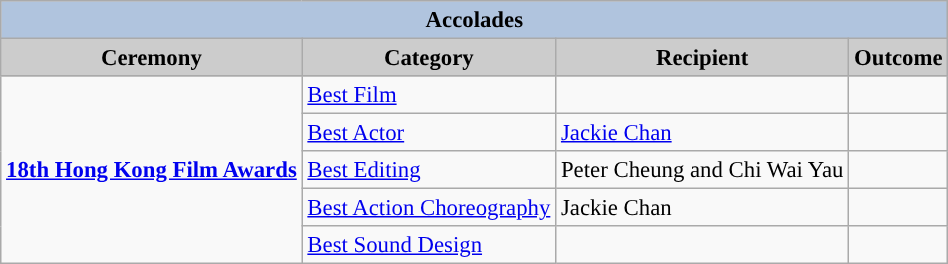<table class="wikitable" style="font-size:95%;" ;>
<tr style="background:#ccc; text-align:center;">
<th colspan="4" style="background: LightSteelBlue;">Accolades</th>
</tr>
<tr style="background:#ccc; text-align:center;">
<th style="background:#ccc">Ceremony</th>
<th style="background:#ccc">Category</th>
<th style="background:#ccc">Recipient</th>
<th style="background:#ccc">Outcome</th>
</tr>
<tr>
<td rowspan="5"><strong><a href='#'>18th Hong Kong Film Awards</a></strong></td>
<td><a href='#'>Best Film</a></td>
<td></td>
<td></td>
</tr>
<tr>
<td><a href='#'>Best Actor</a></td>
<td><a href='#'>Jackie Chan</a></td>
<td></td>
</tr>
<tr>
<td><a href='#'>Best Editing</a></td>
<td>Peter Cheung and Chi Wai Yau</td>
<td></td>
</tr>
<tr>
<td><a href='#'>Best Action Choreography</a></td>
<td>Jackie Chan</td>
<td></td>
</tr>
<tr>
<td><a href='#'>Best Sound Design</a></td>
<td></td>
<td></td>
</tr>
</table>
